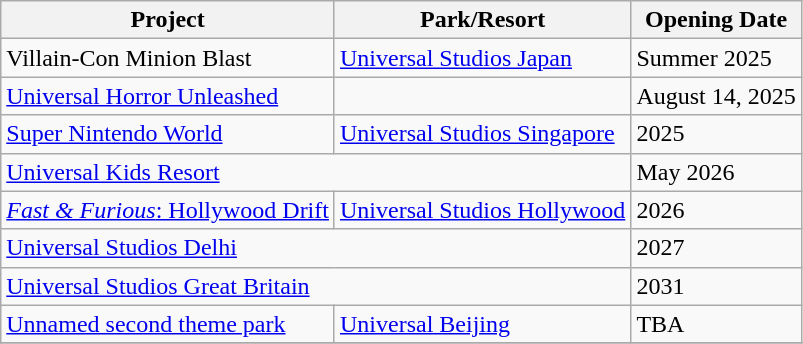<table class="wikitable">
<tr>
<th>Project</th>
<th>Park/Resort</th>
<th>Opening Date</th>
</tr>
<tr>
<td>Villain-Con Minion Blast</td>
<td><a href='#'>Universal Studios Japan</a></td>
<td>Summer 2025</td>
</tr>
<tr>
<td><a href='#'>Universal Horror Unleashed</a></td>
<td></td>
<td>August 14, 2025</td>
</tr>
<tr>
<td><a href='#'>Super Nintendo World</a></td>
<td><a href='#'>Universal Studios Singapore</a></td>
<td>2025</td>
</tr>
<tr>
<td colspan="2"><a href='#'>Universal Kids Resort</a></td>
<td>May 2026</td>
</tr>
<tr>
<td><a href='#'><em>Fast & Furious</em>: Hollywood Drift</a></td>
<td><a href='#'>Universal Studios Hollywood</a></td>
<td>2026</td>
</tr>
<tr>
<td colspan="2"><a href='#'>Universal Studios Delhi</a></td>
<td>2027</td>
</tr>
<tr>
<td colspan="2"><a href='#'>Universal Studios Great Britain</a></td>
<td>2031</td>
</tr>
<tr>
<td><a href='#'>Unnamed second theme park</a></td>
<td><a href='#'>Universal Beijing</a></td>
<td>TBA</td>
</tr>
<tr>
</tr>
</table>
